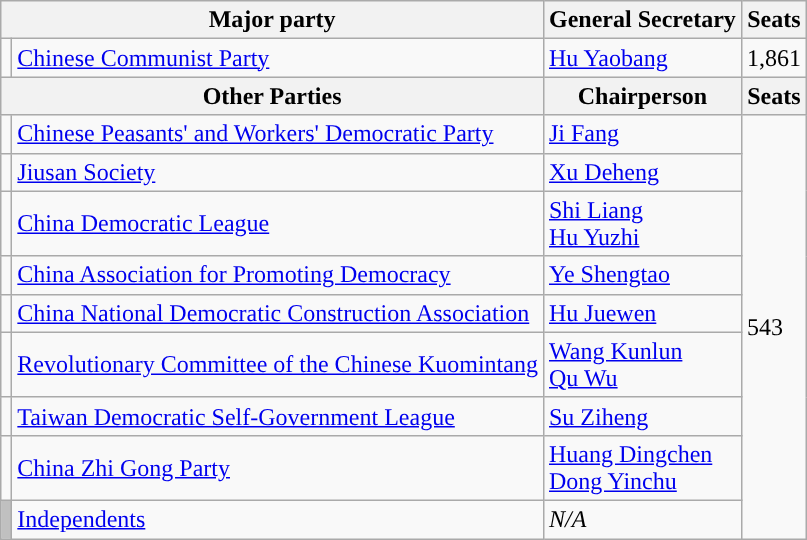<table class="wikitable">
<tr>
<th colspan="2">Major party</th>
<th>General Secretary</th>
<th>Seats</th>
</tr>
<tr>
<td style="background: "></td>
<td><a href='#'>Chinese Communist Party</a></td>
<td><a href='#'>Hu Yaobang</a></td>
<td>1,861</td>
</tr>
<tr>
<th colspan="2">Other Parties</th>
<th>Chairperson</th>
<th>Seats</th>
</tr>
<tr>
<td style="background: "></td>
<td><a href='#'>Chinese Peasants' and Workers' Democratic Party</a></td>
<td><a href='#'>Ji Fang</a></td>
<td rowspan="9">543</td>
</tr>
<tr>
<td style="background: "></td>
<td><a href='#'>Jiusan Society</a></td>
<td><a href='#'>Xu Deheng</a></td>
</tr>
<tr>
<td style="background: "></td>
<td><a href='#'>China Democratic League</a></td>
<td><a href='#'>Shi Liang</a><br><a href='#'>Hu Yuzhi</a></td>
</tr>
<tr>
<td style="background: "></td>
<td><a href='#'>China Association for Promoting Democracy</a></td>
<td><a href='#'>Ye Shengtao</a></td>
</tr>
<tr>
<td style="background: "></td>
<td><a href='#'>China National Democratic Construction Association</a></td>
<td><a href='#'>Hu Juewen</a></td>
</tr>
<tr>
<td style="background: "></td>
<td><a href='#'>Revolutionary Committee of the Chinese Kuomintang</a></td>
<td><a href='#'>Wang Kunlun</a><br><a href='#'>Qu Wu</a></td>
</tr>
<tr>
<td style="background: "></td>
<td><a href='#'>Taiwan Democratic Self-Government League</a></td>
<td><a href='#'>Su Ziheng</a></td>
</tr>
<tr>
<td style="background: "></td>
<td><a href='#'>China Zhi Gong Party</a></td>
<td><a href='#'>Huang Dingchen</a><br><a href='#'>Dong Yinchu</a></td>
</tr>
<tr>
<td style="background: #C0C0C0"></td>
<td><a href='#'>Independents</a></td>
<td><em>N/A</em></td>
</tr>
</table>
